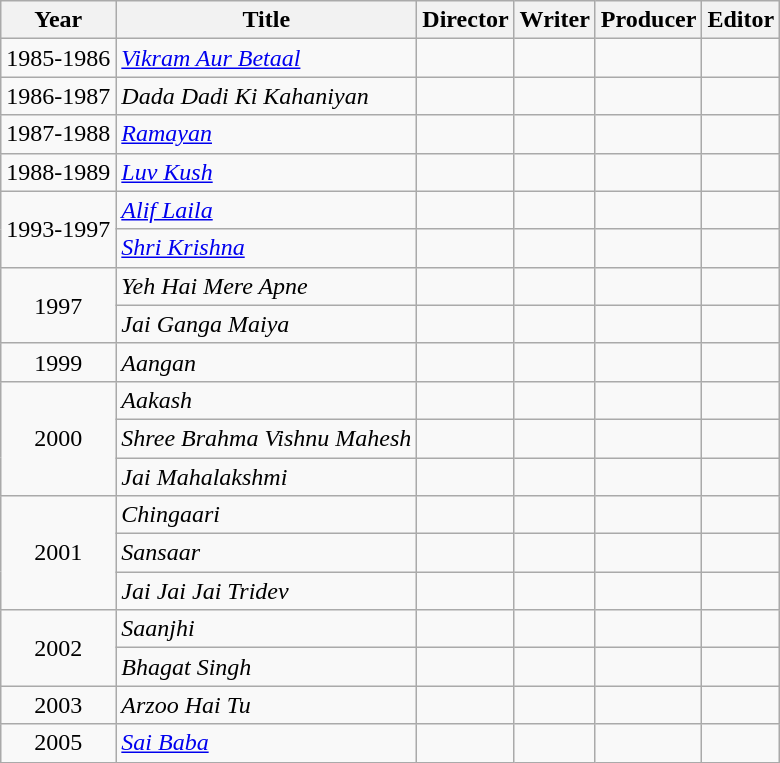<table class="wikitable">
<tr>
<th>Year</th>
<th>Title</th>
<th>Director</th>
<th>Writer</th>
<th>Producer</th>
<th>Editor</th>
</tr>
<tr>
<td style="text-align:center;">1985-1986</td>
<td><em><a href='#'>Vikram Aur Betaal</a></em></td>
<td></td>
<td></td>
<td></td>
<td></td>
</tr>
<tr>
<td style="text-align:center;">1986-1987</td>
<td><em>Dada Dadi Ki Kahaniyan</em></td>
<td></td>
<td></td>
<td></td>
<td></td>
</tr>
<tr>
<td style="text-align:center;">1987-1988</td>
<td><em><a href='#'>Ramayan</a></em></td>
<td></td>
<td></td>
<td></td>
<td></td>
</tr>
<tr>
<td style="text-align:center;">1988-1989</td>
<td><em><a href='#'>Luv Kush</a></em></td>
<td></td>
<td></td>
<td></td>
<td></td>
</tr>
<tr>
<td style="text-align:center;"rowspan=2>1993-1997</td>
<td><em><a href='#'>Alif Laila</a></em></td>
<td></td>
<td></td>
<td></td>
<td></td>
</tr>
<tr>
<td><em><a href='#'>Shri Krishna</a></em></td>
<td></td>
<td></td>
<td></td>
<td></td>
</tr>
<tr>
<td style="text-align:center;"rowspan=2>1997</td>
<td><em>Yeh Hai Mere Apne</em></td>
<td></td>
<td></td>
<td></td>
<td></td>
</tr>
<tr>
<td><em>Jai Ganga Maiya</em></td>
<td></td>
<td></td>
<td></td>
<td></td>
</tr>
<tr>
<td style="text-align:center;">1999</td>
<td><em>Aangan</em></td>
<td></td>
<td></td>
<td></td>
<td></td>
</tr>
<tr>
<td style="text-align:center;"rowspan=3>2000</td>
<td><em>Aakash</em></td>
<td></td>
<td></td>
<td></td>
<td></td>
</tr>
<tr>
<td><em>Shree Brahma Vishnu Mahesh</em></td>
<td></td>
<td></td>
<td></td>
<td></td>
</tr>
<tr>
<td><em>Jai Mahalakshmi</em></td>
<td></td>
<td></td>
<td></td>
<td></td>
</tr>
<tr>
<td style="text-align:center;"rowspan=3>2001</td>
<td><em>Chingaari</em></td>
<td></td>
<td></td>
<td></td>
<td></td>
</tr>
<tr>
<td><em>Sansaar</em></td>
<td></td>
<td></td>
<td></td>
<td></td>
</tr>
<tr>
<td><em>Jai Jai Jai Tridev</em></td>
<td></td>
<td></td>
<td></td>
<td></td>
</tr>
<tr>
<td style="text-align:center;"rowspan=2>2002</td>
<td><em>Saanjhi</em></td>
<td></td>
<td></td>
<td></td>
<td></td>
</tr>
<tr>
<td><em>Bhagat Singh</em></td>
<td></td>
<td></td>
<td></td>
<td></td>
</tr>
<tr>
<td style="text-align:center;">2003</td>
<td><em>Arzoo Hai Tu</em></td>
<td></td>
<td></td>
<td></td>
<td></td>
</tr>
<tr>
<td style="text-align:center;">2005</td>
<td><em><a href='#'>Sai Baba</a></em></td>
<td></td>
<td></td>
<td></td>
<td></td>
</tr>
</table>
